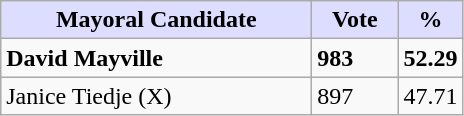<table class="wikitable">
<tr>
<th style="background:#ddf; width:200px;">Mayoral Candidate</th>
<th style="background:#ddf; width:50px;">Vote</th>
<th style="background:#ddf; width:30px;">%</th>
</tr>
<tr>
<td><strong>David Mayville</strong></td>
<td><strong>983</strong></td>
<td><strong>52.29</strong></td>
</tr>
<tr>
<td>Janice Tiedje (X)</td>
<td>897</td>
<td>47.71</td>
</tr>
</table>
